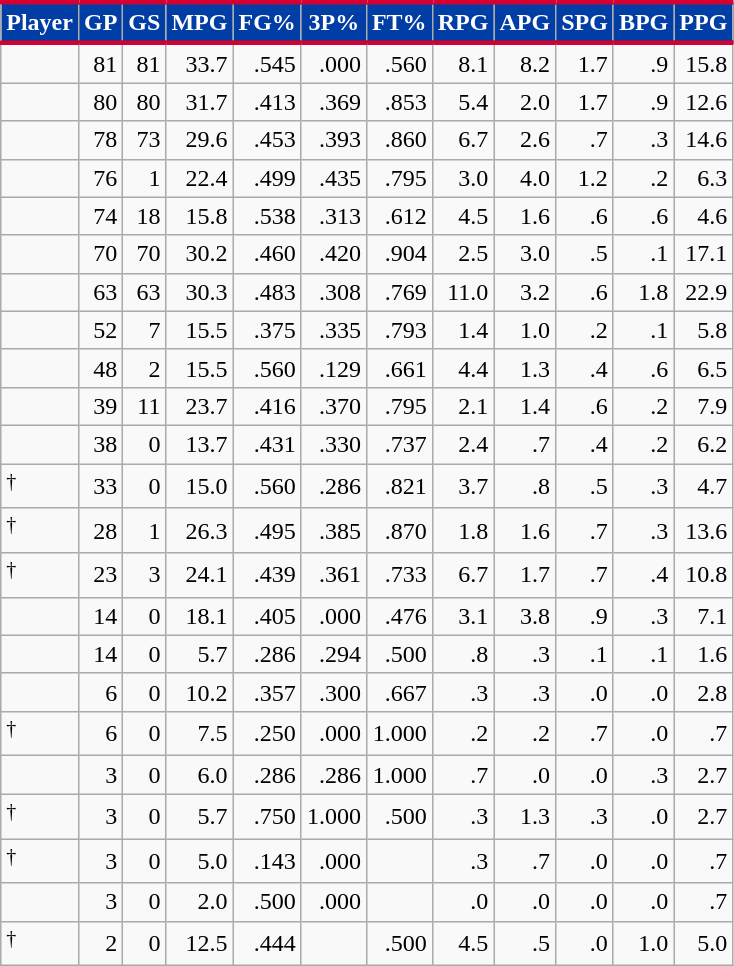<table class="wikitable sortable" style="text-align:right;">
<tr>
<th style="background:#003DA5; color:#FFFFFF; border-top:#D50032 3px solid; border-bottom:#D50032 3px solid;">Player</th>
<th style="background:#003DA5; color:#FFFFFF; border-top:#D50032 3px solid; border-bottom:#D50032 3px solid;">GP</th>
<th style="background:#003DA5; color:#FFFFFF; border-top:#D50032 3px solid; border-bottom:#D50032 3px solid;">GS</th>
<th style="background:#003DA5; color:#FFFFFF; border-top:#D50032 3px solid; border-bottom:#D50032 3px solid;">MPG</th>
<th style="background:#003DA5; color:#FFFFFF; border-top:#D50032 3px solid; border-bottom:#D50032 3px solid;">FG%</th>
<th style="background:#003DA5; color:#FFFFFF; border-top:#D50032 3px solid; border-bottom:#D50032 3px solid;">3P%</th>
<th style="background:#003DA5; color:#FFFFFF; border-top:#D50032 3px solid; border-bottom:#D50032 3px solid;">FT%</th>
<th style="background:#003DA5; color:#FFFFFF; border-top:#D50032 3px solid; border-bottom:#D50032 3px solid;">RPG</th>
<th style="background:#003DA5; color:#FFFFFF; border-top:#D50032 3px solid; border-bottom:#D50032 3px solid;">APG</th>
<th style="background:#003DA5; color:#FFFFFF; border-top:#D50032 3px solid; border-bottom:#D50032 3px solid;">SPG</th>
<th style="background:#003DA5; color:#FFFFFF; border-top:#D50032 3px solid; border-bottom:#D50032 3px solid;">BPG</th>
<th style="background:#003DA5; color:#FFFFFF; border-top:#D50032 3px solid; border-bottom:#D50032 3px solid;">PPG</th>
</tr>
<tr>
<td style="text-align:left;"></td>
<td>81</td>
<td>81</td>
<td>33.7</td>
<td>.545</td>
<td>.000</td>
<td>.560</td>
<td>8.1</td>
<td>8.2</td>
<td>1.7</td>
<td>.9</td>
<td>15.8</td>
</tr>
<tr>
<td style="text-align:left;"></td>
<td>80</td>
<td>80</td>
<td>31.7</td>
<td>.413</td>
<td>.369</td>
<td>.853</td>
<td>5.4</td>
<td>2.0</td>
<td>1.7</td>
<td>.9</td>
<td>12.6</td>
</tr>
<tr>
<td style="text-align:left;"></td>
<td>78</td>
<td>73</td>
<td>29.6</td>
<td>.453</td>
<td>.393</td>
<td>.860</td>
<td>6.7</td>
<td>2.6</td>
<td>.7</td>
<td>.3</td>
<td>14.6</td>
</tr>
<tr>
<td style="text-align:left;"></td>
<td>76</td>
<td>1</td>
<td>22.4</td>
<td>.499</td>
<td>.435</td>
<td>.795</td>
<td>3.0</td>
<td>4.0</td>
<td>1.2</td>
<td>.2</td>
<td>6.3</td>
</tr>
<tr>
<td style="text-align:left;"></td>
<td>74</td>
<td>18</td>
<td>15.8</td>
<td>.538</td>
<td>.313</td>
<td>.612</td>
<td>4.5</td>
<td>1.6</td>
<td>.6</td>
<td>.6</td>
<td>4.6</td>
</tr>
<tr>
<td style="text-align:left;"></td>
<td>70</td>
<td>70</td>
<td>30.2</td>
<td>.460</td>
<td>.420</td>
<td>.904</td>
<td>2.5</td>
<td>3.0</td>
<td>.5</td>
<td>.1</td>
<td>17.1</td>
</tr>
<tr>
<td style="text-align:left;"></td>
<td>63</td>
<td>63</td>
<td>30.3</td>
<td>.483</td>
<td>.308</td>
<td>.769</td>
<td>11.0</td>
<td>3.2</td>
<td>.6</td>
<td>1.8</td>
<td>22.9</td>
</tr>
<tr>
<td style="text-align:left;"></td>
<td>52</td>
<td>7</td>
<td>15.5</td>
<td>.375</td>
<td>.335</td>
<td>.793</td>
<td>1.4</td>
<td>1.0</td>
<td>.2</td>
<td>.1</td>
<td>5.8</td>
</tr>
<tr>
<td style="text-align:left;"></td>
<td>48</td>
<td>2</td>
<td>15.5</td>
<td>.560</td>
<td>.129</td>
<td>.661</td>
<td>4.4</td>
<td>1.3</td>
<td>.4</td>
<td>.6</td>
<td>6.5</td>
</tr>
<tr>
<td style="text-align:left;"></td>
<td>39</td>
<td>11</td>
<td>23.7</td>
<td>.416</td>
<td>.370</td>
<td>.795</td>
<td>2.1</td>
<td>1.4</td>
<td>.6</td>
<td>.2</td>
<td>7.9</td>
</tr>
<tr>
<td style="text-align:left;"></td>
<td>38</td>
<td>0</td>
<td>13.7</td>
<td>.431</td>
<td>.330</td>
<td>.737</td>
<td>2.4</td>
<td>.7</td>
<td>.4</td>
<td>.2</td>
<td>6.2</td>
</tr>
<tr>
<td style="text-align:left;"><sup>†</sup></td>
<td>33</td>
<td>0</td>
<td>15.0</td>
<td>.560</td>
<td>.286</td>
<td>.821</td>
<td>3.7</td>
<td>.8</td>
<td>.5</td>
<td>.3</td>
<td>4.7</td>
</tr>
<tr>
<td style="text-align:left;"><sup>†</sup></td>
<td>28</td>
<td>1</td>
<td>26.3</td>
<td>.495</td>
<td>.385</td>
<td>.870</td>
<td>1.8</td>
<td>1.6</td>
<td>.7</td>
<td>.3</td>
<td>13.6</td>
</tr>
<tr>
<td style="text-align:left;"><sup>†</sup></td>
<td>23</td>
<td>3</td>
<td>24.1</td>
<td>.439</td>
<td>.361</td>
<td>.733</td>
<td>6.7</td>
<td>1.7</td>
<td>.7</td>
<td>.4</td>
<td>10.8</td>
</tr>
<tr>
<td style="text-align:left;"></td>
<td>14</td>
<td>0</td>
<td>18.1</td>
<td>.405</td>
<td>.000</td>
<td>.476</td>
<td>3.1</td>
<td>3.8</td>
<td>.9</td>
<td>.3</td>
<td>7.1</td>
</tr>
<tr>
<td style="text-align:left;"></td>
<td>14</td>
<td>0</td>
<td>5.7</td>
<td>.286</td>
<td>.294</td>
<td>.500</td>
<td>.8</td>
<td>.3</td>
<td>.1</td>
<td>.1</td>
<td>1.6</td>
</tr>
<tr>
<td style="text-align:left;"></td>
<td>6</td>
<td>0</td>
<td>10.2</td>
<td>.357</td>
<td>.300</td>
<td>.667</td>
<td>.3</td>
<td>.3</td>
<td>.0</td>
<td>.0</td>
<td>2.8</td>
</tr>
<tr>
<td style="text-align:left;"><sup>†</sup></td>
<td>6</td>
<td>0</td>
<td>7.5</td>
<td>.250</td>
<td>.000</td>
<td>1.000</td>
<td>.2</td>
<td>.2</td>
<td>.7</td>
<td>.0</td>
<td>.7</td>
</tr>
<tr>
<td style="text-align:left;"></td>
<td>3</td>
<td>0</td>
<td>6.0</td>
<td>.286</td>
<td>.286</td>
<td>1.000</td>
<td>.7</td>
<td>.0</td>
<td>.0</td>
<td>.3</td>
<td>2.7</td>
</tr>
<tr>
<td style="text-align:left;"><sup>†</sup></td>
<td>3</td>
<td>0</td>
<td>5.7</td>
<td>.750</td>
<td>1.000</td>
<td>.500</td>
<td>.3</td>
<td>1.3</td>
<td>.3</td>
<td>.0</td>
<td>2.7</td>
</tr>
<tr>
<td style="text-align:left;"><sup>†</sup></td>
<td>3</td>
<td>0</td>
<td>5.0</td>
<td>.143</td>
<td>.000</td>
<td></td>
<td>.3</td>
<td>.7</td>
<td>.0</td>
<td>.0</td>
<td>.7</td>
</tr>
<tr>
<td style="text-align:left;"></td>
<td>3</td>
<td>0</td>
<td>2.0</td>
<td>.500</td>
<td>.000</td>
<td></td>
<td>.0</td>
<td>.0</td>
<td>.0</td>
<td>.0</td>
<td>.7</td>
</tr>
<tr>
<td style="text-align:left;"><sup>†</sup></td>
<td>2</td>
<td>0</td>
<td>12.5</td>
<td>.444</td>
<td></td>
<td>.500</td>
<td>4.5</td>
<td>.5</td>
<td>.0</td>
<td>1.0</td>
<td>5.0</td>
</tr>
</table>
